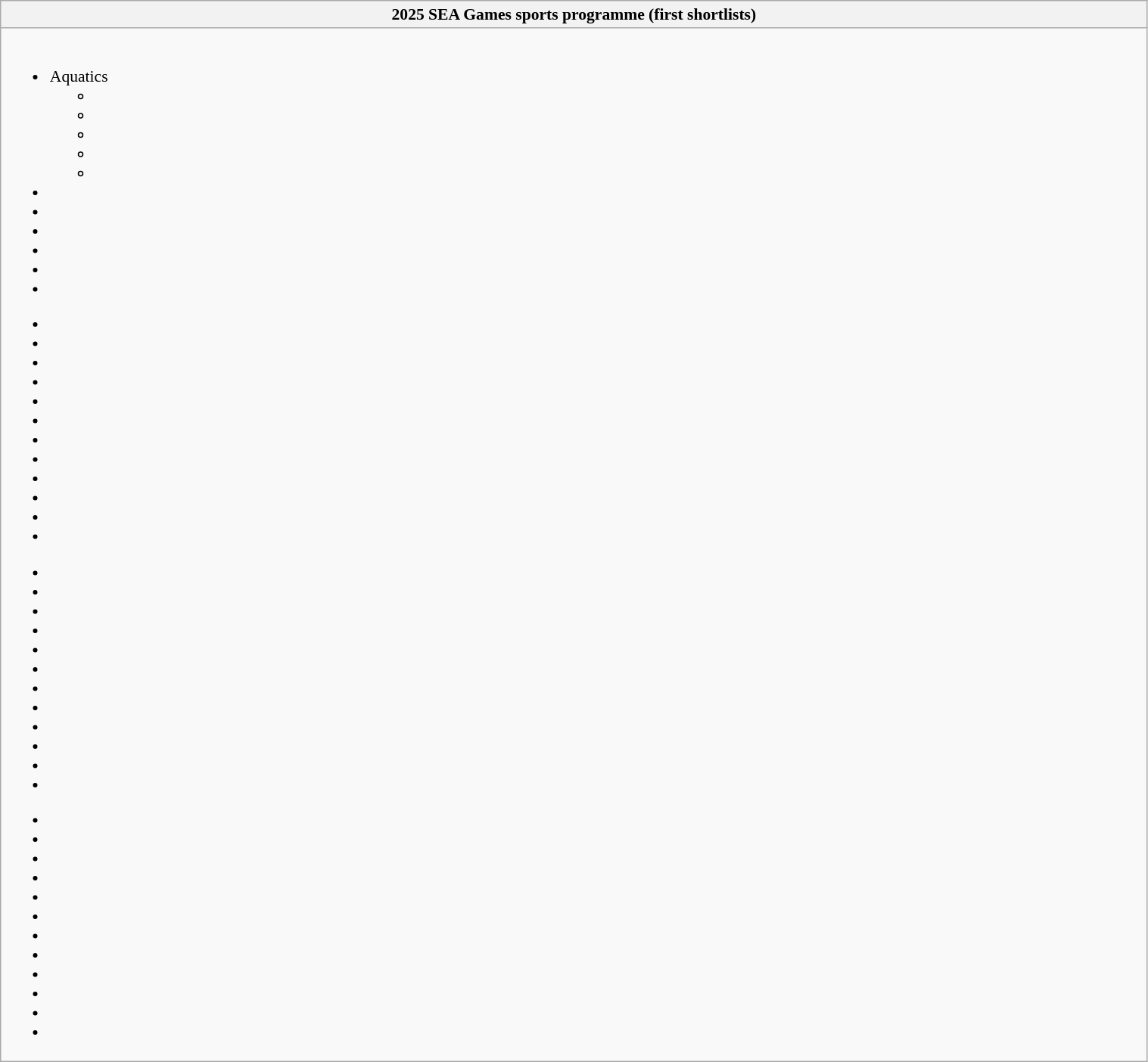<table class="wikitable mw-collapsible mw-collapsed" style="white-space:nowrap; width:80%; font-size:90%;">
<tr>
<th>2025 SEA Games sports programme (first shortlists)</th>
</tr>
<tr>
<td><br>
<ul><li>Aquatics<ul><li></li><li></li><li></li><li></li><li></li></ul></li><li></li><li></li><li></li><li></li><li></li><li></li></ul><ul><li></li><li></li><li></li><li></li><li></li><li></li><li></li><li></li><li></li><li></li><li></li><li></li></ul><ul><li></li><li></li><li></li><li></li><li></li><li></li><li></li><li></li><li></li><li></li><li></li><li></li></ul><ul><li></li><li></li><li></li><li></li><li></li><li></li><li></li><li></li><li></li><li></li><li></li><li></li></ul></td>
</tr>
</table>
